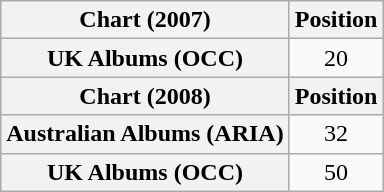<table class="wikitable plainrowheaders" style="text-align:center">
<tr>
<th scope="col">Chart (2007)</th>
<th scope="col">Position</th>
</tr>
<tr>
<th scope="row">UK Albums (OCC)</th>
<td>20</td>
</tr>
<tr>
<th scope="col">Chart (2008)</th>
<th scope="col">Position</th>
</tr>
<tr>
<th scope="row">Australian Albums (ARIA)</th>
<td>32</td>
</tr>
<tr>
<th scope="row">UK Albums (OCC)</th>
<td>50</td>
</tr>
</table>
